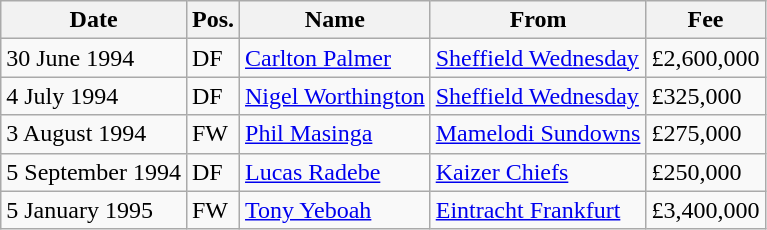<table class="wikitable">
<tr>
<th>Date</th>
<th>Pos.</th>
<th>Name</th>
<th>From</th>
<th>Fee</th>
</tr>
<tr>
<td>30 June 1994</td>
<td>DF</td>
<td> <a href='#'>Carlton Palmer</a></td>
<td> <a href='#'>Sheffield Wednesday</a></td>
<td>£2,600,000</td>
</tr>
<tr>
<td>4 July 1994</td>
<td>DF</td>
<td> <a href='#'>Nigel Worthington</a></td>
<td> <a href='#'>Sheffield Wednesday</a></td>
<td>£325,000</td>
</tr>
<tr>
<td>3 August 1994</td>
<td>FW</td>
<td> <a href='#'>Phil Masinga</a></td>
<td> <a href='#'>Mamelodi Sundowns</a></td>
<td>£275,000</td>
</tr>
<tr>
<td>5 September 1994</td>
<td>DF</td>
<td> <a href='#'>Lucas Radebe</a></td>
<td> <a href='#'>Kaizer Chiefs</a></td>
<td>£250,000</td>
</tr>
<tr>
<td>5 January 1995</td>
<td>FW</td>
<td> <a href='#'>Tony Yeboah</a></td>
<td> <a href='#'>Eintracht Frankfurt</a></td>
<td>£3,400,000</td>
</tr>
</table>
